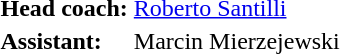<table>
<tr>
<td><strong>Head coach:</strong></td>
<td> <a href='#'>Roberto Santilli</a></td>
</tr>
<tr>
<td><strong>Assistant:</strong></td>
<td> Marcin Mierzejewski</td>
</tr>
</table>
